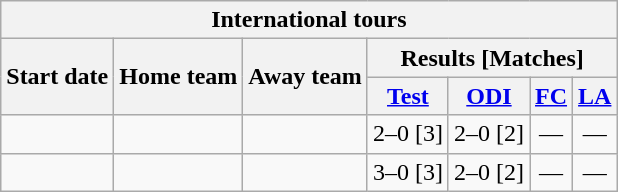<table class="wikitable">
<tr>
<th colspan="7">International tours</th>
</tr>
<tr>
<th rowspan="2">Start date</th>
<th rowspan="2">Home team</th>
<th rowspan="2">Away team</th>
<th colspan="4">Results [Matches]</th>
</tr>
<tr>
<th><a href='#'>Test</a></th>
<th><a href='#'>ODI</a></th>
<th><a href='#'>FC</a></th>
<th><a href='#'>LA</a></th>
</tr>
<tr>
<td><a href='#'></a></td>
<td></td>
<td></td>
<td>2–0 [3]</td>
<td>2–0 [2]</td>
<td ; style="text-align:center">—</td>
<td ; style="text-align:center">—</td>
</tr>
<tr>
<td><a href='#'></a></td>
<td></td>
<td></td>
<td>3–0 [3]</td>
<td>2–0 [2]</td>
<td ; style="text-align:center">—</td>
<td ; style="text-align:center">—</td>
</tr>
</table>
